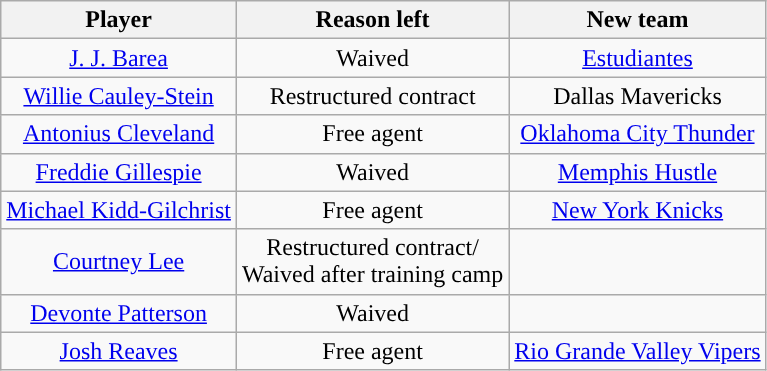<table class="wikitable sortable sortable">
<tr>
<th>Player</th>
<th>Reason left</th>
<th>New team</th>
</tr>
<tr style="text-align: center">
<td><a href='#'>J. J. Barea</a></td>
<td>Waived</td>
<td> <a href='#'>Estudiantes</a></td>
</tr>
<tr style="text-align: center">
<td><a href='#'>Willie Cauley-Stein</a></td>
<td>Restructured contract</td>
<td>Dallas Mavericks</td>
</tr>
<tr style="text-align: center">
<td><a href='#'>Antonius Cleveland</a></td>
<td>Free agent</td>
<td><a href='#'>Oklahoma City Thunder</a></td>
</tr>
<tr style="text-align: center">
<td><a href='#'>Freddie Gillespie</a></td>
<td>Waived</td>
<td><a href='#'>Memphis Hustle</a></td>
</tr>
<tr style="text-align: center">
<td><a href='#'>Michael Kidd-Gilchrist</a></td>
<td>Free agent</td>
<td><a href='#'>New York Knicks</a></td>
</tr>
<tr style="text-align: center">
<td><a href='#'>Courtney Lee</a></td>
<td>Restructured contract/<br>Waived after training camp</td>
<td></td>
</tr>
<tr style="text-align: center">
<td><a href='#'>Devonte Patterson</a></td>
<td>Waived</td>
<td></td>
</tr>
<tr style="text-align: center">
<td><a href='#'>Josh Reaves</a></td>
<td>Free agent</td>
<td><a href='#'>Rio Grande Valley Vipers</a></td>
</tr>
</table>
